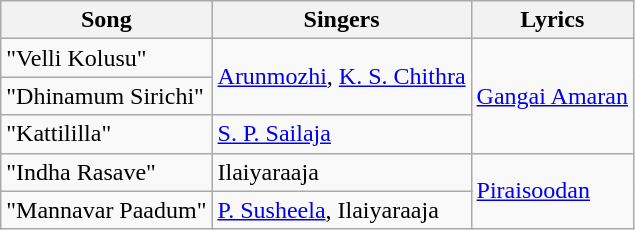<table class="wikitable">
<tr>
<th>Song</th>
<th>Singers</th>
<th>Lyrics</th>
</tr>
<tr>
<td>"Velli Kolusu"</td>
<td rowspan=2><a href='#'>Arunmozhi</a>, <a href='#'>K. S. Chithra</a></td>
<td rowspan=3><a href='#'>Gangai Amaran</a></td>
</tr>
<tr>
<td>"Dhinamum Sirichi"</td>
</tr>
<tr>
<td>"Kattililla"</td>
<td><a href='#'>S. P. Sailaja</a></td>
</tr>
<tr>
<td>"Indha Rasave"</td>
<td>Ilaiyaraaja</td>
<td rowspan=2><a href='#'>Piraisoodan</a></td>
</tr>
<tr>
<td>"Mannavar Paadum"</td>
<td><a href='#'>P. Susheela</a>, Ilaiyaraaja</td>
</tr>
</table>
